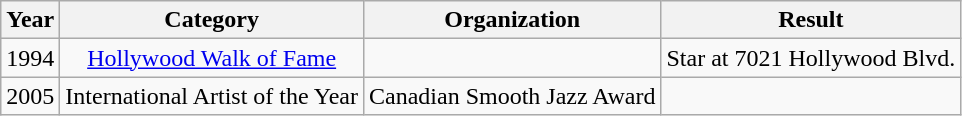<table class=wikitable>
<tr>
<th>Year</th>
<th>Category</th>
<th>Organization</th>
<th>Result</th>
</tr>
<tr align=center>
<td>1994</td>
<td><a href='#'>Hollywood Walk of Fame</a></td>
<td></td>
<td>Star at 7021 Hollywood Blvd.</td>
</tr>
<tr align=center>
<td>2005</td>
<td>International Artist of the Year</td>
<td>Canadian Smooth Jazz Award</td>
<td></td>
</tr>
</table>
